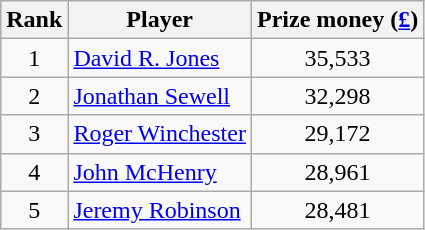<table class="wikitable">
<tr>
<th>Rank</th>
<th>Player</th>
<th>Prize money (<a href='#'>£</a>)</th>
</tr>
<tr>
<td align=center>1</td>
<td> <a href='#'>David R. Jones</a></td>
<td align=center>35,533</td>
</tr>
<tr>
<td align=center>2</td>
<td> <a href='#'>Jonathan Sewell</a></td>
<td align=center>32,298</td>
</tr>
<tr>
<td align=center>3</td>
<td> <a href='#'>Roger Winchester</a></td>
<td align=center>29,172</td>
</tr>
<tr>
<td align=center>4</td>
<td> <a href='#'>John McHenry</a></td>
<td align=center>28,961</td>
</tr>
<tr>
<td align=center>5</td>
<td> <a href='#'>Jeremy Robinson</a></td>
<td align=center>28,481</td>
</tr>
</table>
